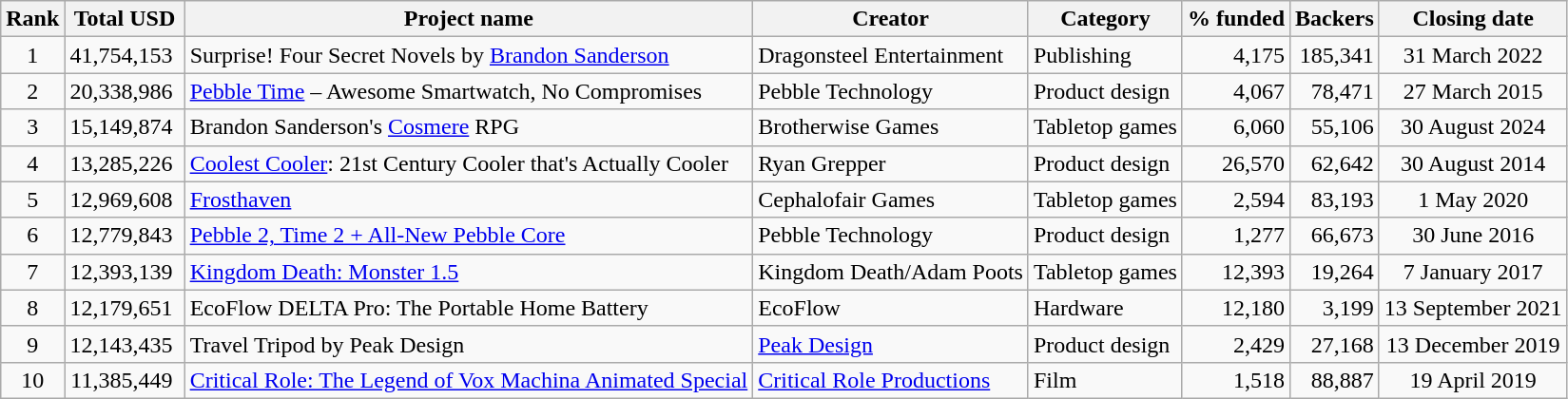<table class="wikitable sortable">
<tr>
<th>Rank</th>
<th>Total USD</th>
<th>Project name</th>
<th>Creator</th>
<th>Category</th>
<th>% funded</th>
<th>Backers</th>
<th>Closing date</th>
</tr>
<tr>
<td style="text-align:center;">1</td>
<td style="text-align:right; padding-right:8px;">41,754,153</td>
<td>Surprise! Four Secret Novels by <a href='#'>Brandon Sanderson</a></td>
<td>Dragonsteel Entertainment</td>
<td>Publishing</td>
<td style="text-align:right;">4,175</td>
<td style="text-align:right;">185,341</td>
<td style="text-align:center;">31 March 2022</td>
</tr>
<tr>
<td style="text-align:center;">2</td>
<td style="text-align:right; padding-right:8px;">20,338,986</td>
<td><a href='#'>Pebble Time</a> – Awesome Smartwatch, No Compromises</td>
<td>Pebble Technology</td>
<td>Product design</td>
<td style="text-align:right;">4,067</td>
<td style="text-align:right;">78,471</td>
<td style="text-align:center;">27 March 2015</td>
</tr>
<tr>
<td style="text-align:center;">3</td>
<td style="text-align:right; padding-right:8px;">15,149,874</td>
<td>Brandon Sanderson's <a href='#'>Cosmere</a> RPG</td>
<td>Brotherwise Games</td>
<td>Tabletop games</td>
<td style="text-align:right;">6,060</td>
<td style="text-align:right;">55,106</td>
<td style="text-align:center;">30 August 2024</td>
</tr>
<tr>
<td style="text-align:center;">4</td>
<td style="text-align:right; padding-right:8px;">13,285,226</td>
<td><a href='#'>Coolest Cooler</a>: 21st Century Cooler that's Actually Cooler</td>
<td>Ryan Grepper</td>
<td>Product design</td>
<td style="text-align:right;">26,570</td>
<td style="text-align:right;">62,642</td>
<td style="text-align:center;">30 August 2014</td>
</tr>
<tr>
<td style="text-align:center;">5</td>
<td style="text-align:right; padding-right:8px;">12,969,608</td>
<td><a href='#'>Frosthaven</a></td>
<td>Cephalofair Games</td>
<td>Tabletop games</td>
<td style="text-align:right;">2,594</td>
<td style="text-align:right;">83,193</td>
<td style="text-align:center;">1 May 2020</td>
</tr>
<tr>
<td style="text-align:center;">6</td>
<td style="text-align:right; padding-right:8px;">12,779,843</td>
<td><a href='#'>Pebble 2, Time 2 + All-New Pebble Core</a></td>
<td>Pebble Technology</td>
<td>Product design</td>
<td style="text-align:right;">1,277</td>
<td style="text-align:right;">66,673</td>
<td style="text-align:center;">30 June 2016</td>
</tr>
<tr>
<td style="text-align:center;">7</td>
<td style="text-align:right; padding-right:8px;">12,393,139</td>
<td><a href='#'>Kingdom Death: Monster 1.5</a></td>
<td>Kingdom Death/Adam Poots</td>
<td>Tabletop games</td>
<td style="text-align:right;">12,393</td>
<td style="text-align:right;">19,264</td>
<td style="text-align:center;">7 January 2017</td>
</tr>
<tr>
<td style="text-align:center;">8</td>
<td style="text-align:right; padding-right:8px;">12,179,651</td>
<td>EcoFlow DELTA Pro: The Portable Home Battery</td>
<td>EcoFlow</td>
<td>Hardware</td>
<td style="text-align:right;">12,180</td>
<td style="text-align:right;">3,199</td>
<td style="text-align:center;">13 September 2021</td>
</tr>
<tr>
<td style="text-align:center;">9</td>
<td style="text-align:right; padding-right:8px;">12,143,435</td>
<td>Travel Tripod by Peak Design</td>
<td><a href='#'>Peak Design</a></td>
<td>Product design</td>
<td style="text-align:right;">2,429</td>
<td style="text-align:right;">27,168</td>
<td style="text-align:center;">13 December 2019</td>
</tr>
<tr>
<td style="text-align:center;">10</td>
<td style="text-align:right; padding-right:8px;">11,385,449</td>
<td><a href='#'>Critical Role: The Legend of Vox Machina Animated Special</a></td>
<td><a href='#'>Critical Role Productions</a></td>
<td>Film</td>
<td style="text-align:right;">1,518</td>
<td style="text-align:right;">88,887</td>
<td style="text-align:center;">19 April 2019</td>
</tr>
</table>
